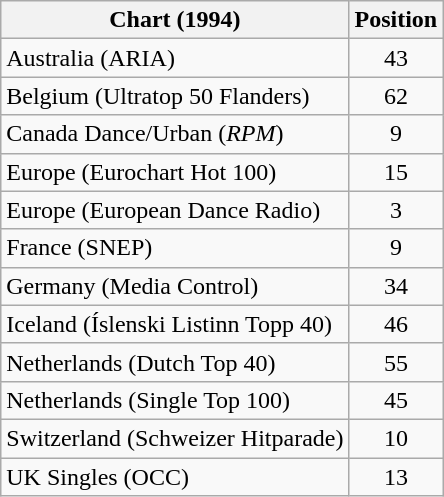<table class="wikitable sortable">
<tr>
<th>Chart (1994)</th>
<th>Position</th>
</tr>
<tr>
<td>Australia (ARIA)</td>
<td align="center">43</td>
</tr>
<tr>
<td>Belgium (Ultratop 50 Flanders)</td>
<td align="center">62</td>
</tr>
<tr>
<td>Canada Dance/Urban (<em>RPM</em>)</td>
<td align="center">9</td>
</tr>
<tr>
<td>Europe (Eurochart Hot 100)</td>
<td align="center">15</td>
</tr>
<tr>
<td>Europe (European Dance Radio)</td>
<td align="center">3</td>
</tr>
<tr>
<td>France (SNEP)</td>
<td align="center">9</td>
</tr>
<tr>
<td>Germany (Media Control)</td>
<td align="center">34</td>
</tr>
<tr>
<td>Iceland (Íslenski Listinn Topp 40)</td>
<td align="center">46</td>
</tr>
<tr>
<td>Netherlands (Dutch Top 40)</td>
<td align="center">55</td>
</tr>
<tr>
<td>Netherlands (Single Top 100)</td>
<td align="center">45</td>
</tr>
<tr>
<td>Switzerland (Schweizer Hitparade)</td>
<td align="center">10</td>
</tr>
<tr>
<td>UK Singles (OCC)</td>
<td align="center">13</td>
</tr>
</table>
